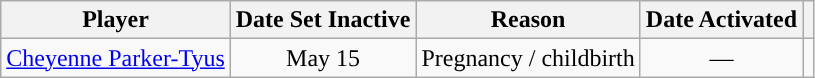<table class="wikitable sortable sortable" style="text-align: center">
<tr>
<th>Player</th>
<th>Date Set Inactive</th>
<th>Reason</th>
<th>Date Activated</th>
<th></th>
</tr>
<tr>
<td><a href='#'>Cheyenne Parker-Tyus</a></td>
<td>May 15</td>
<td>Pregnancy / childbirth</td>
<td>—</td>
<td></td>
</tr>
</table>
